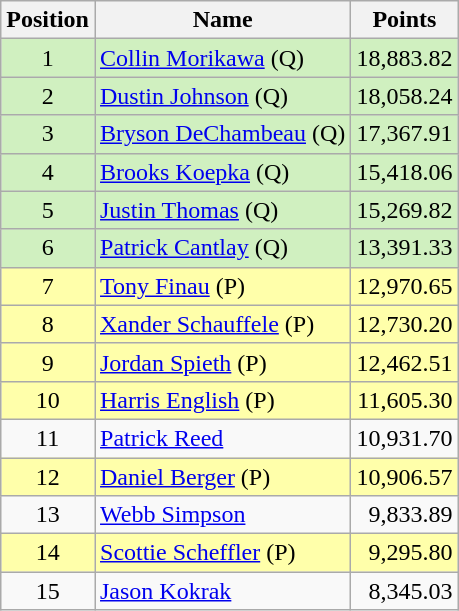<table class="wikitable" style="text-align:right">
<tr>
<th>Position</th>
<th>Name</th>
<th>Points</th>
</tr>
<tr style="background:#d0f0c0;">
<td align=center>1</td>
<td align=left><a href='#'>Collin Morikawa</a> (Q)</td>
<td>18,883.82</td>
</tr>
<tr style="background:#d0f0c0;">
<td align=center>2</td>
<td align=left><a href='#'>Dustin Johnson</a> (Q)</td>
<td>18,058.24</td>
</tr>
<tr style="background:#d0f0c0;">
<td align=center>3</td>
<td align=left><a href='#'>Bryson DeChambeau</a> (Q)</td>
<td>17,367.91</td>
</tr>
<tr style="background:#d0f0c0;">
<td align=center>4</td>
<td align=left><a href='#'>Brooks Koepka</a> (Q)</td>
<td>15,418.06</td>
</tr>
<tr style="background:#d0f0c0;">
<td align=center>5</td>
<td align=left><a href='#'>Justin Thomas</a> (Q)</td>
<td>15,269.82</td>
</tr>
<tr style="background:#d0f0c0;">
<td align=center>6</td>
<td align=left><a href='#'>Patrick Cantlay</a> (Q)</td>
<td>13,391.33</td>
</tr>
<tr style="background:#ffa;">
<td align=center>7</td>
<td align=left><a href='#'>Tony Finau</a> (P)</td>
<td>12,970.65</td>
</tr>
<tr style="background:#ffa;">
<td align=center>8</td>
<td align=left><a href='#'>Xander Schauffele</a> (P)</td>
<td>12,730.20</td>
</tr>
<tr style="background:#ffa;">
<td align=center>9</td>
<td align=left><a href='#'>Jordan Spieth</a> (P)</td>
<td>12,462.51</td>
</tr>
<tr style="background:#ffa;">
<td align=center>10</td>
<td align=left><a href='#'>Harris English</a> (P)</td>
<td>11,605.30</td>
</tr>
<tr>
<td align=center>11</td>
<td align=left><a href='#'>Patrick Reed</a></td>
<td>10,931.70</td>
</tr>
<tr style="background:#ffa;">
<td align=center>12</td>
<td align=left><a href='#'>Daniel Berger</a> (P)</td>
<td>10,906.57</td>
</tr>
<tr>
<td align=center>13</td>
<td align=left><a href='#'>Webb Simpson</a></td>
<td>9,833.89</td>
</tr>
<tr style="background:#ffa;">
<td align=center>14</td>
<td align=left><a href='#'>Scottie Scheffler</a> (P)</td>
<td>9,295.80</td>
</tr>
<tr>
<td align=center>15</td>
<td align=left><a href='#'>Jason Kokrak</a></td>
<td>8,345.03</td>
</tr>
</table>
